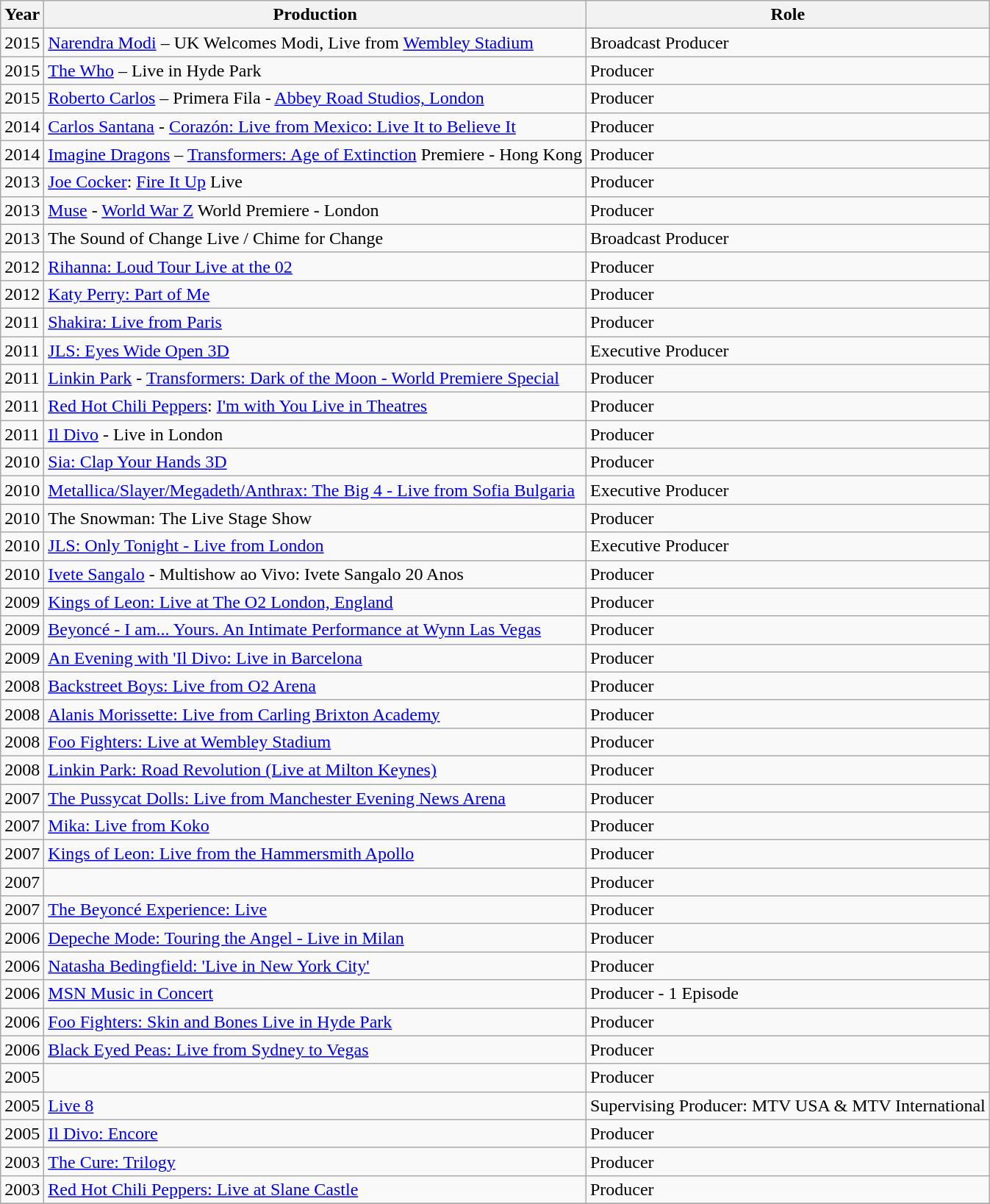<table class="wikitable">
<tr>
<th>Year</th>
<th>Production</th>
<th>Role</th>
</tr>
<tr>
<td>2015</td>
<td><a href='#'>Narendra Modi</a> – UK Welcomes Modi, Live from <a href='#'>Wembley Stadium</a></td>
<td>Broadcast Producer</td>
</tr>
<tr>
<td>2015</td>
<td><a href='#'>The Who</a> – Live in Hyde Park</td>
<td>Producer</td>
</tr>
<tr>
<td>2015</td>
<td><a href='#'>Roberto Carlos</a> – Primera Fila - <a href='#'>Abbey Road Studios, London</a></td>
<td>Producer</td>
</tr>
<tr>
<td>2014</td>
<td><a href='#'>Carlos Santana</a> - <a href='#'>Corazón: Live from Mexico: Live It to Believe It</a></td>
<td>Producer</td>
</tr>
<tr>
<td>2014</td>
<td><a href='#'>Imagine Dragons</a> – <a href='#'>Transformers: Age of Extinction</a> Premiere - Hong Kong</td>
<td>Producer</td>
</tr>
<tr>
<td>2013</td>
<td><a href='#'>Joe Cocker</a>: <a href='#'>Fire It Up</a> Live</td>
<td>Producer</td>
</tr>
<tr>
<td>2013</td>
<td><a href='#'>Muse</a> - <a href='#'>World War Z</a> World Premiere - London</td>
<td>Producer</td>
</tr>
<tr>
<td>2013</td>
<td>The Sound of Change Live / Chime for Change</td>
<td>Broadcast Producer</td>
</tr>
<tr>
<td>2012</td>
<td><a href='#'>Rihanna: Loud Tour Live at the 02</a></td>
<td>Producer</td>
</tr>
<tr>
<td>2012</td>
<td><a href='#'>Katy Perry: Part of Me</a></td>
<td>Producer</td>
</tr>
<tr>
<td>2011</td>
<td><a href='#'>Shakira: Live from Paris</a></td>
<td>Producer</td>
</tr>
<tr>
<td>2011</td>
<td><a href='#'>JLS: Eyes Wide Open 3D</a></td>
<td>Executive Producer</td>
</tr>
<tr>
<td>2011</td>
<td><a href='#'>Linkin Park</a> - <a href='#'>Transformers: Dark of the Moon - World Premiere Special</a></td>
<td>Producer</td>
</tr>
<tr>
<td>2011</td>
<td><a href='#'>Red Hot Chili Peppers</a>: <a href='#'>I'm with You Live in Theatres</a></td>
<td>Producer</td>
</tr>
<tr>
<td>2011</td>
<td><a href='#'>Il Divo</a> - Live in London</td>
<td>Producer</td>
</tr>
<tr>
<td>2010</td>
<td><a href='#'>Sia: Clap Your Hands 3D</a></td>
<td>Producer</td>
</tr>
<tr>
<td>2010</td>
<td><a href='#'>Metallica/Slayer/Megadeth/Anthrax: The Big 4 - Live from Sofia Bulgaria</a></td>
<td>Executive Producer</td>
</tr>
<tr>
<td>2010</td>
<td>The Snowman: The Live Stage Show</td>
<td>Producer</td>
</tr>
<tr>
<td>2010</td>
<td><a href='#'>JLS: Only Tonight - Live from London</a></td>
<td>Executive Producer</td>
</tr>
<tr>
<td>2010</td>
<td><a href='#'>Ivete Sangalo</a> - Multishow ao Vivo: Ivete Sangalo 20 Anos</td>
<td>Producer</td>
</tr>
<tr>
<td>2009</td>
<td><a href='#'>Kings of Leon: Live at The O2 London, England</a></td>
<td>Producer</td>
</tr>
<tr>
<td>2009</td>
<td><a href='#'>Beyoncé - I am... Yours. An Intimate Performance at Wynn Las Vegas</a></td>
<td>Producer</td>
</tr>
<tr>
<td>2009</td>
<td><a href='#'>An Evening with 'Il Divo: Live in Barcelona</a></td>
<td>Producer</td>
</tr>
<tr>
<td>2008</td>
<td><a href='#'>Backstreet Boys: Live from O2 Arena</a></td>
<td>Producer</td>
</tr>
<tr>
<td>2008</td>
<td><a href='#'>Alanis Morissette: Live from Carling Brixton Academy</a></td>
<td>Producer</td>
</tr>
<tr>
<td>2008</td>
<td><a href='#'>Foo Fighters: Live at Wembley Stadium</a></td>
<td>Producer</td>
</tr>
<tr>
<td>2008</td>
<td><a href='#'>Linkin Park: Road Revolution (Live at Milton Keynes)</a></td>
<td>Producer</td>
</tr>
<tr>
<td>2007</td>
<td><a href='#'>The Pussycat Dolls: Live from Manchester Evening News Arena</a></td>
<td>Producer</td>
</tr>
<tr>
<td>2007</td>
<td><a href='#'>Mika: Live from Koko</a></td>
<td>Producer</td>
</tr>
<tr>
<td>2007</td>
<td><a href='#'>Kings of Leon: Live from the Hammersmith Apollo</a></td>
<td>Producer</td>
</tr>
<tr>
<td>2007</td>
<td></td>
<td>Producer</td>
</tr>
<tr>
<td>2007</td>
<td><a href='#'>The Beyoncé Experience: Live</a></td>
<td>Producer</td>
</tr>
<tr>
<td>2006</td>
<td><a href='#'>Depeche Mode: Touring the Angel - Live in Milan</a></td>
<td>Producer</td>
</tr>
<tr>
<td>2006</td>
<td><a href='#'>Natasha Bedingfield: 'Live in New York City'</a></td>
<td>Producer</td>
</tr>
<tr>
<td>2006</td>
<td><a href='#'>MSN Music in Concert</a></td>
<td>Producer - 1 Episode</td>
</tr>
<tr>
<td>2006</td>
<td><a href='#'>Foo Fighters: Skin and Bones Live in Hyde Park</a></td>
<td>Producer</td>
</tr>
<tr>
<td>2006</td>
<td><a href='#'>Black Eyed Peas: Live from Sydney to Vegas</a></td>
<td>Producer</td>
</tr>
<tr>
<td>2005</td>
<td></td>
<td>Producer</td>
</tr>
<tr>
<td>2005</td>
<td><a href='#'>Live 8</a></td>
<td>Supervising Producer: MTV USA & MTV International</td>
</tr>
<tr>
<td>2005</td>
<td><a href='#'>Il Divo: Encore</a></td>
<td>Producer</td>
</tr>
<tr>
<td>2003</td>
<td><a href='#'>The Cure: Trilogy</a></td>
<td>Producer</td>
</tr>
<tr>
<td>2003</td>
<td><a href='#'>Red Hot Chili Peppers: Live at Slane Castle</a></td>
<td>Producer</td>
</tr>
<tr>
</tr>
</table>
